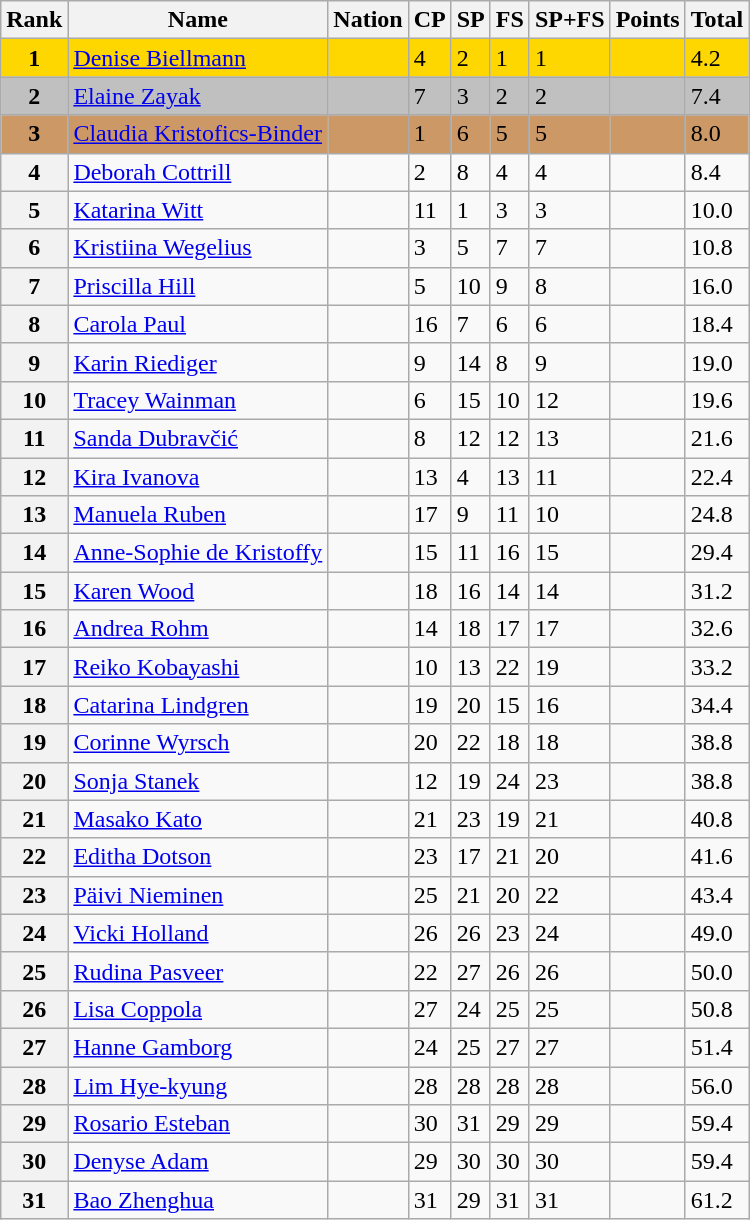<table class="wikitable">
<tr>
<th>Rank</th>
<th>Name</th>
<th>Nation</th>
<th>CP</th>
<th>SP</th>
<th>FS</th>
<th>SP+FS</th>
<th>Points</th>
<th>Total</th>
</tr>
<tr bgcolor=gold>
<td align=center><strong>1</strong></td>
<td><a href='#'>Denise Biellmann</a></td>
<td></td>
<td>4</td>
<td>2</td>
<td>1</td>
<td>1</td>
<td></td>
<td>4.2</td>
</tr>
<tr bgcolor=silver>
<td align=center><strong>2</strong></td>
<td><a href='#'>Elaine Zayak</a></td>
<td></td>
<td>7</td>
<td>3</td>
<td>2</td>
<td>2</td>
<td></td>
<td>7.4</td>
</tr>
<tr bgcolor=cc9966>
<td align=center><strong>3</strong></td>
<td><a href='#'>Claudia Kristofics-Binder</a></td>
<td></td>
<td>1</td>
<td>6</td>
<td>5</td>
<td>5</td>
<td></td>
<td>8.0</td>
</tr>
<tr>
<th>4</th>
<td><a href='#'>Deborah Cottrill</a></td>
<td></td>
<td>2</td>
<td>8</td>
<td>4</td>
<td>4</td>
<td></td>
<td>8.4</td>
</tr>
<tr>
<th>5</th>
<td><a href='#'>Katarina Witt</a></td>
<td></td>
<td>11</td>
<td>1</td>
<td>3</td>
<td>3</td>
<td></td>
<td>10.0</td>
</tr>
<tr>
<th>6</th>
<td><a href='#'>Kristiina Wegelius</a></td>
<td></td>
<td>3</td>
<td>5</td>
<td>7</td>
<td>7</td>
<td></td>
<td>10.8</td>
</tr>
<tr>
<th>7</th>
<td><a href='#'>Priscilla Hill</a></td>
<td></td>
<td>5</td>
<td>10</td>
<td>9</td>
<td>8</td>
<td></td>
<td>16.0</td>
</tr>
<tr>
<th>8</th>
<td><a href='#'>Carola Paul</a></td>
<td></td>
<td>16</td>
<td>7</td>
<td>6</td>
<td>6</td>
<td></td>
<td>18.4</td>
</tr>
<tr>
<th>9</th>
<td><a href='#'>Karin Riediger</a></td>
<td></td>
<td>9</td>
<td>14</td>
<td>8</td>
<td>9</td>
<td></td>
<td>19.0</td>
</tr>
<tr>
<th>10</th>
<td><a href='#'>Tracey Wainman</a></td>
<td></td>
<td>6</td>
<td>15</td>
<td>10</td>
<td>12</td>
<td></td>
<td>19.6</td>
</tr>
<tr>
<th>11</th>
<td><a href='#'>Sanda Dubravčić</a></td>
<td></td>
<td>8</td>
<td>12</td>
<td>12</td>
<td>13</td>
<td></td>
<td>21.6</td>
</tr>
<tr>
<th>12</th>
<td><a href='#'>Kira Ivanova</a></td>
<td></td>
<td>13</td>
<td>4</td>
<td>13</td>
<td>11</td>
<td></td>
<td>22.4</td>
</tr>
<tr>
<th>13</th>
<td><a href='#'>Manuela Ruben</a></td>
<td></td>
<td>17</td>
<td>9</td>
<td>11</td>
<td>10</td>
<td></td>
<td>24.8</td>
</tr>
<tr>
<th>14</th>
<td><a href='#'>Anne-Sophie de Kristoffy</a></td>
<td></td>
<td>15</td>
<td>11</td>
<td>16</td>
<td>15</td>
<td></td>
<td>29.4</td>
</tr>
<tr>
<th>15</th>
<td><a href='#'>Karen Wood</a></td>
<td></td>
<td>18</td>
<td>16</td>
<td>14</td>
<td>14</td>
<td></td>
<td>31.2</td>
</tr>
<tr>
<th>16</th>
<td><a href='#'>Andrea Rohm</a></td>
<td></td>
<td>14</td>
<td>18</td>
<td>17</td>
<td>17</td>
<td></td>
<td>32.6</td>
</tr>
<tr>
<th>17</th>
<td><a href='#'>Reiko Kobayashi</a></td>
<td></td>
<td>10</td>
<td>13</td>
<td>22</td>
<td>19</td>
<td></td>
<td>33.2</td>
</tr>
<tr>
<th>18</th>
<td><a href='#'>Catarina Lindgren</a></td>
<td></td>
<td>19</td>
<td>20</td>
<td>15</td>
<td>16</td>
<td></td>
<td>34.4</td>
</tr>
<tr>
<th>19</th>
<td><a href='#'>Corinne Wyrsch</a></td>
<td></td>
<td>20</td>
<td>22</td>
<td>18</td>
<td>18</td>
<td></td>
<td>38.8</td>
</tr>
<tr>
<th>20</th>
<td><a href='#'>Sonja Stanek</a></td>
<td></td>
<td>12</td>
<td>19</td>
<td>24</td>
<td>23</td>
<td></td>
<td>38.8</td>
</tr>
<tr>
<th>21</th>
<td><a href='#'>Masako Kato</a></td>
<td></td>
<td>21</td>
<td>23</td>
<td>19</td>
<td>21</td>
<td></td>
<td>40.8</td>
</tr>
<tr>
<th>22</th>
<td><a href='#'>Editha Dotson</a></td>
<td></td>
<td>23</td>
<td>17</td>
<td>21</td>
<td>20</td>
<td></td>
<td>41.6</td>
</tr>
<tr>
<th>23</th>
<td><a href='#'>Päivi Nieminen</a></td>
<td></td>
<td>25</td>
<td>21</td>
<td>20</td>
<td>22</td>
<td></td>
<td>43.4</td>
</tr>
<tr>
<th>24</th>
<td><a href='#'>Vicki Holland</a></td>
<td></td>
<td>26</td>
<td>26</td>
<td>23</td>
<td>24</td>
<td></td>
<td>49.0</td>
</tr>
<tr>
<th>25</th>
<td><a href='#'>Rudina Pasveer</a></td>
<td></td>
<td>22</td>
<td>27</td>
<td>26</td>
<td>26</td>
<td></td>
<td>50.0</td>
</tr>
<tr>
<th>26</th>
<td><a href='#'>Lisa Coppola</a></td>
<td></td>
<td>27</td>
<td>24</td>
<td>25</td>
<td>25</td>
<td></td>
<td>50.8</td>
</tr>
<tr>
<th>27</th>
<td><a href='#'>Hanne Gamborg</a></td>
<td></td>
<td>24</td>
<td>25</td>
<td>27</td>
<td>27</td>
<td></td>
<td>51.4</td>
</tr>
<tr>
<th>28</th>
<td><a href='#'>Lim Hye-kyung</a></td>
<td></td>
<td>28</td>
<td>28</td>
<td>28</td>
<td>28</td>
<td></td>
<td>56.0</td>
</tr>
<tr>
<th>29</th>
<td><a href='#'>Rosario Esteban</a></td>
<td></td>
<td>30</td>
<td>31</td>
<td>29</td>
<td>29</td>
<td></td>
<td>59.4</td>
</tr>
<tr>
<th>30</th>
<td><a href='#'>Denyse Adam</a></td>
<td></td>
<td>29</td>
<td>30</td>
<td>30</td>
<td>30</td>
<td></td>
<td>59.4</td>
</tr>
<tr>
<th>31</th>
<td><a href='#'>Bao Zhenghua</a></td>
<td></td>
<td>31</td>
<td>29</td>
<td>31</td>
<td>31</td>
<td></td>
<td>61.2</td>
</tr>
</table>
